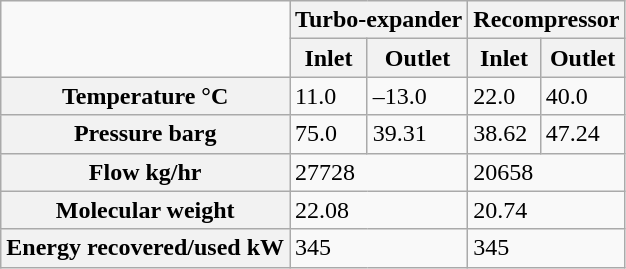<table class="wikitable">
<tr>
<td rowspan="2"></td>
<th colspan="2">Turbo-expander</th>
<th colspan="2">Recompressor</th>
</tr>
<tr>
<th>Inlet</th>
<th>Outlet</th>
<th>Inlet</th>
<th>Outlet</th>
</tr>
<tr>
<th>Temperature °C</th>
<td>11.0</td>
<td>–13.0</td>
<td>22.0</td>
<td>40.0</td>
</tr>
<tr>
<th>Pressure barg</th>
<td>75.0</td>
<td>39.31</td>
<td>38.62</td>
<td>47.24</td>
</tr>
<tr>
<th>Flow kg/hr</th>
<td colspan="2">27728</td>
<td colspan="2">20658</td>
</tr>
<tr>
<th>Molecular weight</th>
<td colspan="2">22.08</td>
<td colspan="2">20.74</td>
</tr>
<tr>
<th>Energy recovered/used kW</th>
<td colspan="2">345</td>
<td colspan="2">345</td>
</tr>
</table>
